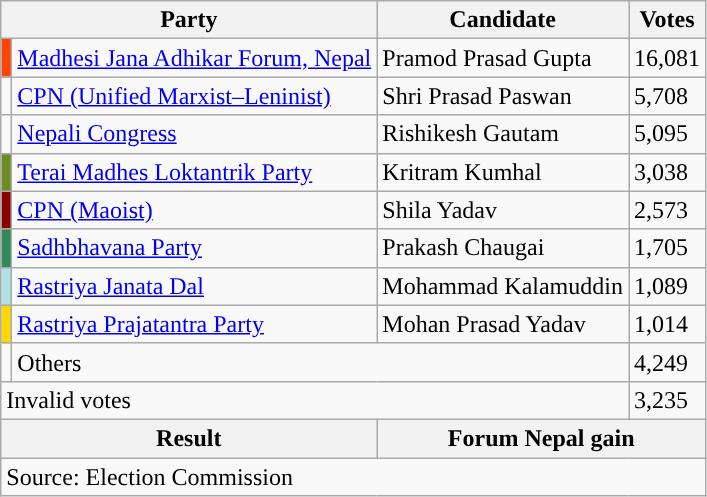<table class="wikitable">
<tr>
<th colspan="2">Party</th>
<th>Candidate</th>
<th>Votes</th>
</tr>
<tr>
<td style="background-color:orangered"></td>
<td><a href='#'>Madhesi Jana Adhikar Forum, Nepal</a></td>
<td>Pramod Prasad Gupta</td>
<td>16,081</td>
</tr>
<tr>
<td style="background-color:"></td>
<td><a href='#'>CPN (Unified Marxist–Leninist)</a></td>
<td>Shri Prasad Paswan</td>
<td>5,708</td>
</tr>
<tr>
<td style="background-color:"></td>
<td><a href='#'>Nepali Congress</a></td>
<td>Rishikesh Gautam</td>
<td>5,095</td>
</tr>
<tr>
<td style="background-color:olivedrab"></td>
<td><a href='#'>Terai Madhes Loktantrik Party</a></td>
<td>Kritram Kumhal</td>
<td>3,038</td>
</tr>
<tr>
<td style="background-color:darkred"></td>
<td><a href='#'>CPN (Maoist)</a></td>
<td>Shila Yadav</td>
<td>2,573</td>
</tr>
<tr>
<td style="background-color:seagreen"></td>
<td><a href='#'>Sadhbhavana Party</a></td>
<td>Prakash Chaugai</td>
<td>1,705</td>
</tr>
<tr>
<td style="background-color:powderblue"></td>
<td><a href='#'>Rastriya Janata Dal</a></td>
<td>Mohammad Kalamuddin</td>
<td>1,089</td>
</tr>
<tr>
<td style="background-color:gold"></td>
<td><a href='#'>Rastriya Prajatantra Party</a></td>
<td>Mohan Prasad Yadav</td>
<td>1,014</td>
</tr>
<tr>
<td></td>
<td colspan="2">Others</td>
<td>4,249</td>
</tr>
<tr>
<td colspan="3">Invalid votes</td>
<td>3,235</td>
</tr>
<tr>
<th colspan="2">Result</th>
<th colspan="2">Forum Nepal gain</th>
</tr>
<tr>
<td colspan="4">Source: Election Commission</td>
</tr>
</table>
